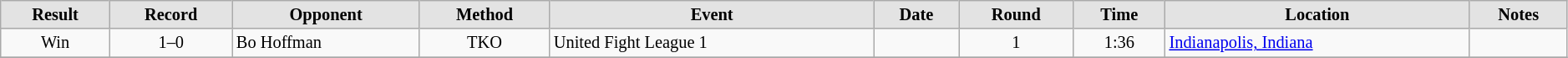<table style='font-size: 85%; text-align: left;' class='wikitable sortable' width='99%'>
<tr>
<th style='border-style: none none solid solid; background: #e3e3e3'>Result</th>
<th style='border-style: none none solid solid; background: #e3e3e3'>Record</th>
<th style='border-style: none none solid solid; background: #e3e3e3'><strong>Opponent</strong></th>
<th style='border-style: none none solid solid; background: #e3e3e3'><strong>Method</strong></th>
<th style='border-style: none none solid solid; background: #e3e3e3'><strong>Event</strong></th>
<th style='border-style: none none solid solid; background: #e3e3e3'><strong>Date</strong></th>
<th style='border-style: none none solid solid; background: #e3e3e3'><strong>Round</strong></th>
<th style='border-style: none none solid solid; background: #e3e3e3'><strong>Time</strong></th>
<th style='border-style: none none solid solid; background: #e3e3e3'><strong>Location</strong></th>
<th style='border-style: none none solid solid; background: #e3e3e3'><strong>Notes</strong></th>
</tr>
<tr align=center>
<td>Win</td>
<td>1–0</td>
<td align='left'>Bo Hoffman</td>
<td align='center'>TKO</td>
<td align='left'>United Fight League 1</td>
<td align='left'></td>
<td align='center'>1</td>
<td align='center'>1:36</td>
<td align='left'><a href='#'>Indianapolis, Indiana</a></td>
<td></td>
</tr>
<tr>
</tr>
</table>
